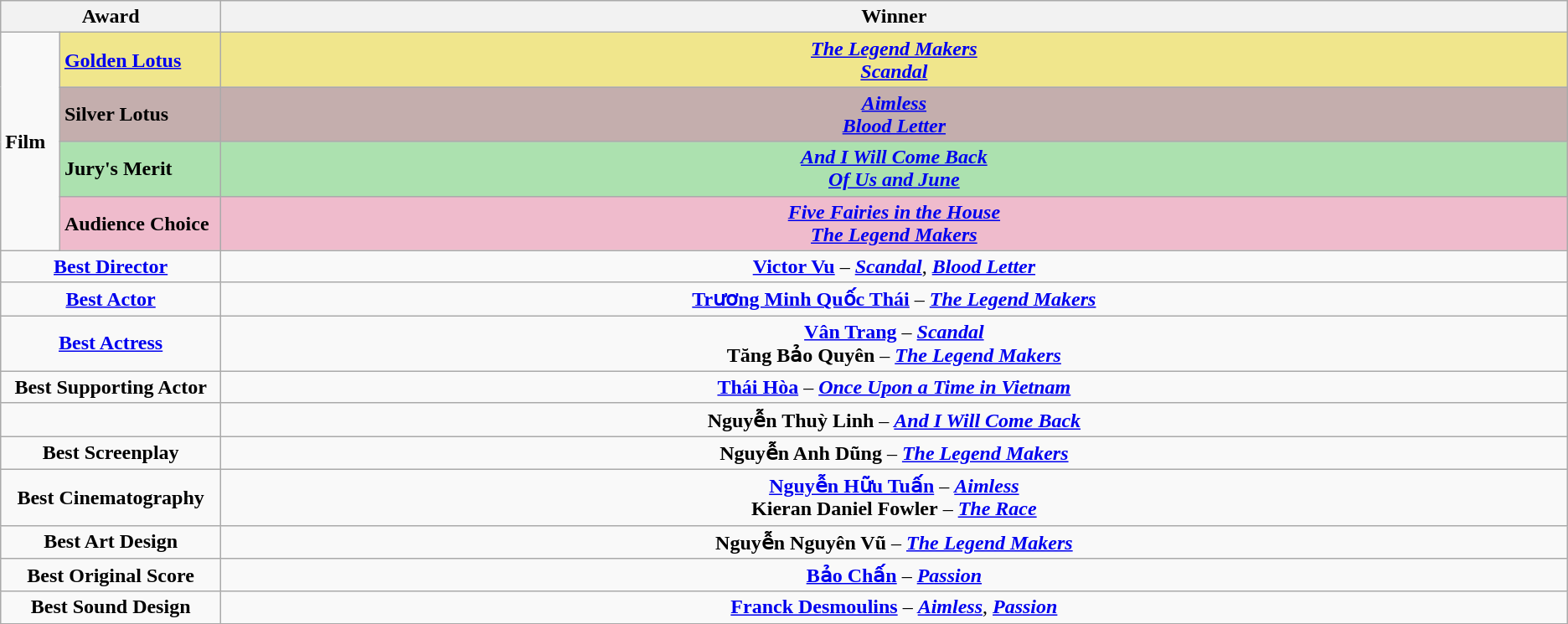<table class=wikitable>
<tr>
<th width="12%" colspan="2">Award</th>
<th width="76%">Winner</th>
</tr>
<tr>
<td rowspan="4"><strong>Film</strong></td>
<td style="background:#F0E68C"><strong><a href='#'>Golden Lotus</a></strong></td>
<td style="background:#F0E68C" align=center><strong><em><a href='#'>The Legend Makers</a></em></strong><br><strong><em><a href='#'>Scandal</a></em></strong></td>
</tr>
<tr>
<td style="background:#C4AEAD"><strong>Silver Lotus</strong></td>
<td style="background:#C4AEAD" align=center><strong><em><a href='#'>Aimless</a></em></strong><br><strong><em><a href='#'>Blood Letter</a></em></strong></td>
</tr>
<tr>
<td style="background:#ACE1AF"><strong>Jury's Merit</strong></td>
<td style="background:#ACE1AF" align=center><strong><em><a href='#'>And I Will Come Back</a></em></strong><br><strong><em><a href='#'>Of Us and June</a></em></strong></td>
</tr>
<tr>
<td style="background:#EFBBCC"><strong>Audience Choice</strong></td>
<td style="background:#EFBBCC" align=center><strong><em><a href='#'>Five Fairies in the House</a></em></strong><br><strong><em><a href='#'>The Legend Makers</a></em></strong></td>
</tr>
<tr>
<td colspan="2" align=center><strong><a href='#'>Best Director</a></strong></td>
<td align=center><strong><a href='#'>Victor Vu</a></strong> – <strong><em><a href='#'>Scandal</a></em></strong>, <strong><em><a href='#'>Blood Letter</a></em></strong></td>
</tr>
<tr>
<td colspan="2" align=center><strong><a href='#'>Best Actor</a></strong></td>
<td align=center><strong><a href='#'>Trương Minh Quốc Thái</a></strong> – <strong><em><a href='#'>The Legend Makers</a></em></strong></td>
</tr>
<tr>
<td colspan="2" align=center><strong><a href='#'>Best Actress</a></strong></td>
<td align=center><strong><a href='#'>Vân Trang</a></strong> – <strong><em><a href='#'>Scandal</a></em></strong><br><strong>Tăng Bảo Quyên</strong> – <strong><em><a href='#'>The Legend Makers</a></em></strong></td>
</tr>
<tr>
<td colspan="2" align=center><strong>Best Supporting Actor</strong></td>
<td align=center><strong><a href='#'>Thái Hòa</a></strong> – <strong><em><a href='#'>Once Upon a Time in Vietnam</a></em></strong></td>
</tr>
<tr>
<td colspan="2" align=center><strong></strong></td>
<td align=center><strong>Nguyễn Thuỳ Linh</strong> – <strong><em><a href='#'>And I Will Come Back</a></em></strong></td>
</tr>
<tr>
<td colspan="2" align=center><strong>Best Screenplay</strong></td>
<td align=center><strong>Nguyễn Anh Dũng</strong> – <strong><em><a href='#'>The Legend Makers</a></em></strong></td>
</tr>
<tr>
<td colspan="2" align=center><strong>Best Cinematography</strong></td>
<td align=center><strong><a href='#'>Nguyễn Hữu Tuấn</a></strong> – <strong><em><a href='#'>Aimless</a></em></strong><br><strong>Kieran Daniel Fowler</strong> – <strong><em><a href='#'>The Race</a></em></strong></td>
</tr>
<tr>
<td colspan="2" align=center><strong>Best Art Design</strong></td>
<td align=center><strong>Nguyễn Nguyên Vũ</strong> – <strong><em><a href='#'>The Legend Makers</a></em></strong></td>
</tr>
<tr>
<td colspan="2" align=center><strong>Best Original Score</strong></td>
<td align=center><strong><a href='#'>Bảo Chấn</a></strong> – <strong><em><a href='#'>Passion</a></em></strong></td>
</tr>
<tr>
<td colspan="2" align=center><strong>Best Sound Design</strong></td>
<td align=center><strong><a href='#'>Franck Desmoulins</a></strong> – <strong><em><a href='#'>Aimless</a></em></strong>, <strong><em><a href='#'>Passion</a></em></strong></td>
</tr>
</table>
